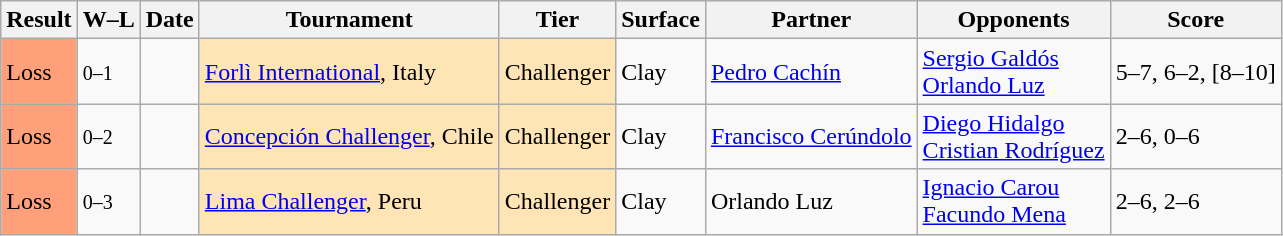<table class="sortable wikitable">
<tr>
<th>Result</th>
<th class="unsortable">W–L</th>
<th>Date</th>
<th>Tournament</th>
<th>Tier</th>
<th>Surface</th>
<th>Partner</th>
<th>Opponents</th>
<th class="unsortable">Score</th>
</tr>
<tr>
<td bgcolor=ffa07a>Loss</td>
<td><small>0–1</small></td>
<td><a href='#'></a></td>
<td style="background:moccasin;"><a href='#'>Forlì International</a>, Italy</td>
<td style="background:moccasin;">Challenger</td>
<td>Clay</td>
<td> <a href='#'>Pedro Cachín</a></td>
<td> <a href='#'>Sergio Galdós</a><br> <a href='#'>Orlando Luz</a></td>
<td>5–7, 6–2, [8–10]</td>
</tr>
<tr>
<td bgcolor=ffa07a>Loss</td>
<td><small>0–2</small></td>
<td><a href='#'></a></td>
<td style="background:moccasin;"><a href='#'>Concepción Challenger</a>, Chile</td>
<td style="background:moccasin;">Challenger</td>
<td>Clay</td>
<td> <a href='#'>Francisco Cerúndolo</a></td>
<td> <a href='#'>Diego Hidalgo</a><br> <a href='#'>Cristian Rodríguez</a></td>
<td>2–6, 0–6</td>
</tr>
<tr>
<td bgcolor=ffa07a>Loss</td>
<td><small>0–3</small></td>
<td><a href='#'></a></td>
<td style="background:moccasin;"><a href='#'>Lima Challenger</a>, Peru</td>
<td style="background:moccasin;">Challenger</td>
<td>Clay</td>
<td> Orlando Luz</td>
<td> <a href='#'>Ignacio Carou</a><br> <a href='#'>Facundo Mena</a></td>
<td>2–6, 2–6</td>
</tr>
</table>
